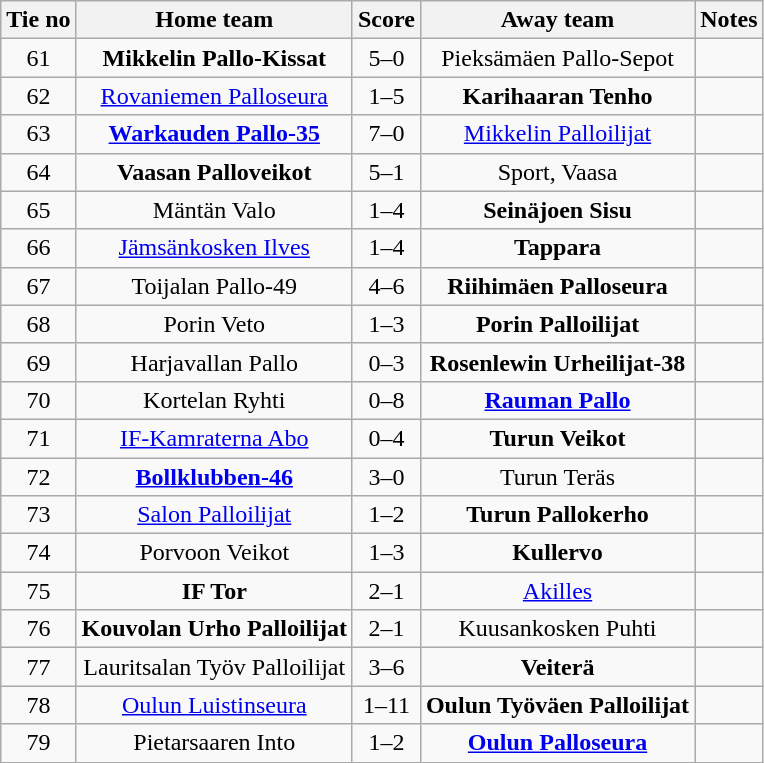<table class="wikitable" style="text-align:center">
<tr>
<th style= width="40px">Tie no</th>
<th style= width="150px">Home team</th>
<th style= width="60px">Score</th>
<th style= width="150px">Away team</th>
<th style= width="30px">Notes</th>
</tr>
<tr>
<td>61</td>
<td><strong>Mikkelin Pallo-Kissat</strong></td>
<td>5–0</td>
<td>Pieksämäen Pallo-Sepot</td>
<td></td>
</tr>
<tr>
<td>62</td>
<td><a href='#'>Rovaniemen Palloseura</a></td>
<td>1–5</td>
<td><strong>Karihaaran Tenho</strong></td>
<td></td>
</tr>
<tr>
<td>63</td>
<td><strong><a href='#'>Warkauden Pallo-35</a></strong></td>
<td>7–0</td>
<td><a href='#'>Mikkelin Palloilijat</a></td>
<td></td>
</tr>
<tr>
<td>64</td>
<td><strong>Vaasan Palloveikot</strong></td>
<td>5–1</td>
<td>Sport, Vaasa</td>
<td></td>
</tr>
<tr>
<td>65</td>
<td>Mäntän Valo</td>
<td>1–4</td>
<td><strong>Seinäjoen Sisu</strong></td>
<td></td>
</tr>
<tr>
<td>66</td>
<td><a href='#'>Jämsänkosken Ilves</a></td>
<td>1–4</td>
<td><strong>Tappara</strong></td>
<td></td>
</tr>
<tr>
<td>67</td>
<td>Toijalan Pallo-49</td>
<td>4–6</td>
<td><strong>Riihimäen Palloseura</strong></td>
<td></td>
</tr>
<tr>
<td>68</td>
<td>Porin Veto</td>
<td>1–3</td>
<td><strong>Porin Palloilijat</strong></td>
<td></td>
</tr>
<tr>
<td>69</td>
<td>Harjavallan Pallo</td>
<td>0–3</td>
<td><strong>Rosenlewin Urheilijat-38</strong></td>
<td></td>
</tr>
<tr>
<td>70</td>
<td>Kortelan Ryhti</td>
<td>0–8</td>
<td><strong><a href='#'>Rauman Pallo</a></strong></td>
<td></td>
</tr>
<tr>
<td>71</td>
<td><a href='#'>IF-Kamraterna Abo</a></td>
<td>0–4</td>
<td><strong>Turun Veikot</strong></td>
<td></td>
</tr>
<tr>
<td>72</td>
<td><strong><a href='#'>Bollklubben-46</a></strong></td>
<td>3–0</td>
<td>Turun Teräs</td>
<td></td>
</tr>
<tr>
<td>73</td>
<td><a href='#'>Salon Palloilijat</a></td>
<td>1–2</td>
<td><strong>Turun Pallokerho</strong></td>
<td></td>
</tr>
<tr>
<td>74</td>
<td>Porvoon Veikot</td>
<td>1–3</td>
<td><strong>Kullervo</strong></td>
<td></td>
</tr>
<tr>
<td>75</td>
<td><strong>IF Tor</strong></td>
<td>2–1</td>
<td><a href='#'>Akilles</a></td>
<td></td>
</tr>
<tr>
<td>76</td>
<td><strong>Kouvolan Urho Palloilijat</strong></td>
<td>2–1</td>
<td>Kuusankosken Puhti</td>
<td></td>
</tr>
<tr>
<td>77</td>
<td>Lauritsalan Työv Palloilijat</td>
<td>3–6</td>
<td><strong>Veiterä</strong></td>
<td></td>
</tr>
<tr>
<td>78</td>
<td><a href='#'>Oulun Luistinseura</a></td>
<td>1–11</td>
<td><strong>Oulun Työväen Palloilijat</strong></td>
<td></td>
</tr>
<tr>
<td>79</td>
<td>Pietarsaaren Into</td>
<td>1–2</td>
<td><strong><a href='#'>Oulun Palloseura</a></strong></td>
<td></td>
</tr>
</table>
